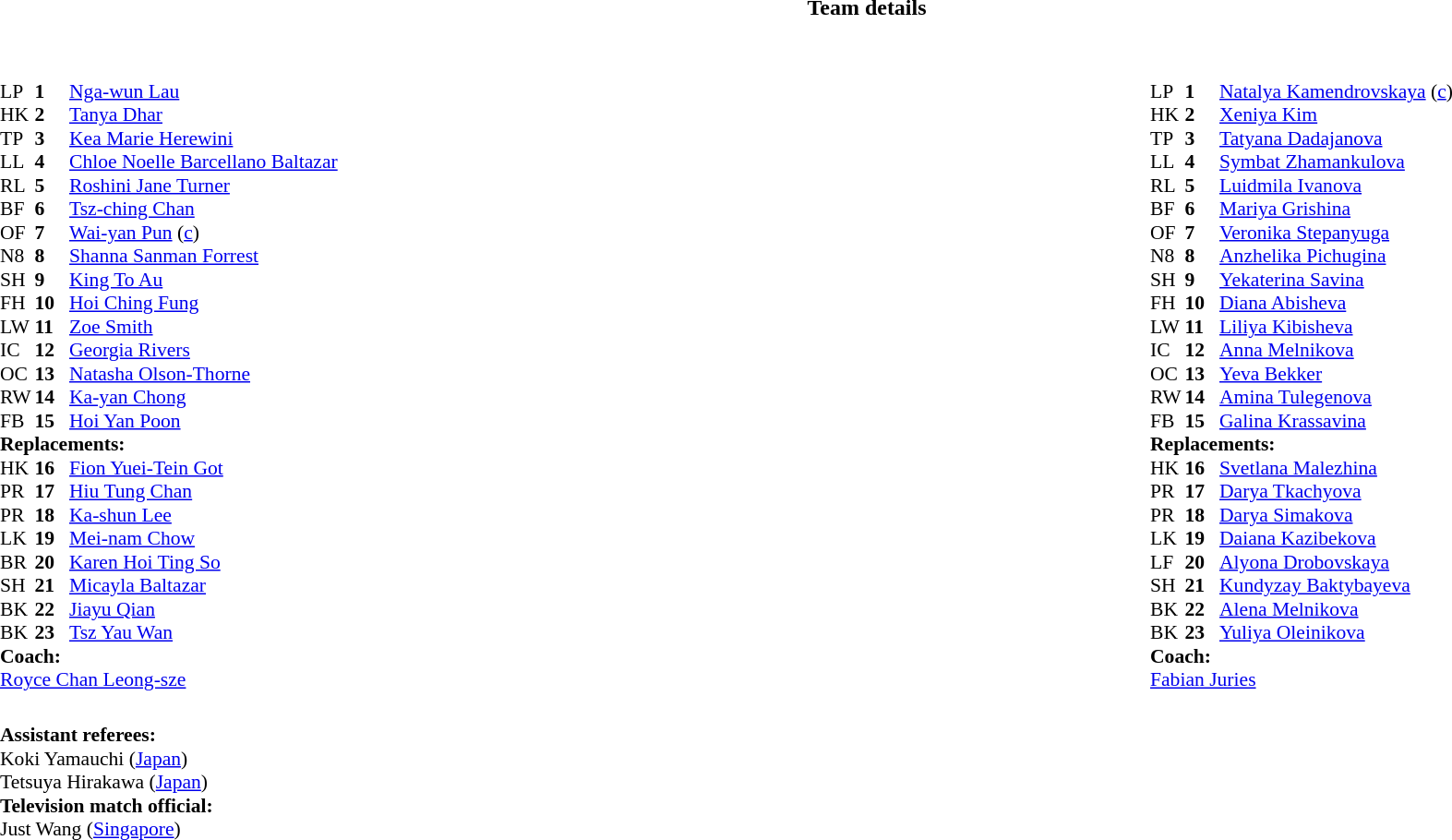<table border="0" style="width:100%;" class="collapsible collapsed">
<tr>
<th>Team details</th>
</tr>
<tr>
<td><br><table width="100%">
<tr>
<td style="vertical-align:top; width:50%"><br><table style="font-size: 90%" cellspacing="0" cellpadding="0">
<tr>
<th width="25"></th>
<th width="25"></th>
<th></th>
</tr>
<tr>
<td>LP</td>
<td><strong>1</strong></td>
<td><a href='#'>Nga-wun Lau</a></td>
</tr>
<tr>
<td>HK</td>
<td><strong>2</strong></td>
<td><a href='#'>Tanya Dhar</a></td>
</tr>
<tr>
<td>TP</td>
<td><strong>3</strong></td>
<td><a href='#'>Kea Marie Herewini</a></td>
</tr>
<tr>
<td>LL</td>
<td><strong>4</strong></td>
<td><a href='#'>Chloe Noelle Barcellano Baltazar</a></td>
</tr>
<tr>
<td>RL</td>
<td><strong>5</strong></td>
<td><a href='#'>Roshini Jane Turner</a></td>
</tr>
<tr>
<td>BF</td>
<td><strong>6</strong></td>
<td><a href='#'>Tsz-ching Chan</a></td>
</tr>
<tr>
<td>OF</td>
<td><strong>7</strong></td>
<td><a href='#'>Wai-yan Pun</a> (<a href='#'>c</a>)</td>
</tr>
<tr>
<td>N8</td>
<td><strong>8</strong></td>
<td><a href='#'>Shanna Sanman Forrest</a></td>
</tr>
<tr>
<td>SH</td>
<td><strong>9</strong></td>
<td><a href='#'>King To Au</a></td>
</tr>
<tr>
<td>FH</td>
<td><strong>10</strong></td>
<td><a href='#'>Hoi Ching Fung</a></td>
</tr>
<tr>
<td>LW</td>
<td><strong>11</strong></td>
<td><a href='#'>Zoe Smith</a></td>
</tr>
<tr>
<td>IC</td>
<td><strong>12</strong></td>
<td><a href='#'>Georgia Rivers</a></td>
</tr>
<tr>
<td>OC</td>
<td><strong>13</strong></td>
<td><a href='#'>Natasha Olson-Thorne</a></td>
</tr>
<tr>
<td>RW</td>
<td><strong>14</strong></td>
<td><a href='#'>Ka-yan Chong</a></td>
</tr>
<tr>
<td>FB</td>
<td><strong>15</strong></td>
<td><a href='#'>Hoi Yan Poon</a></td>
</tr>
<tr>
<td colspan="3"><strong>Replacements:</strong></td>
</tr>
<tr>
<td>HK</td>
<td><strong>16</strong></td>
<td><a href='#'>Fion Yuei-Tein Got</a></td>
</tr>
<tr>
<td>PR</td>
<td><strong>17</strong></td>
<td><a href='#'>Hiu Tung Chan</a></td>
</tr>
<tr>
<td>PR</td>
<td><strong>18</strong></td>
<td><a href='#'>Ka-shun Lee</a></td>
</tr>
<tr>
<td>LK</td>
<td><strong>19</strong></td>
<td><a href='#'>Mei-nam Chow</a></td>
</tr>
<tr>
<td>BR</td>
<td><strong>20</strong></td>
<td><a href='#'>Karen Hoi Ting So</a></td>
</tr>
<tr>
<td>SH</td>
<td><strong>21</strong></td>
<td><a href='#'>Micayla Baltazar</a></td>
</tr>
<tr>
<td>BK</td>
<td><strong>22</strong></td>
<td><a href='#'>Jiayu Qian</a></td>
</tr>
<tr>
<td>BK</td>
<td><strong>23</strong></td>
<td><a href='#'>Tsz Yau Wan</a></td>
</tr>
<tr>
<td colspan="3"><strong>Coach:</strong></td>
</tr>
<tr>
<td colspan="3"> <a href='#'>Royce Chan Leong-sze</a></td>
</tr>
</table>
</td>
<td style="vertical-align:top; width:50%"><br><table style="font-size: 90%" cellspacing="0" cellpadding="0"  align="center">
<tr>
<th width="25"></th>
<th width="25"></th>
<th></th>
</tr>
<tr>
<td>LP</td>
<td><strong>1</strong></td>
<td><a href='#'>Natalya Kamendrovskaya</a> (<a href='#'>c</a>)</td>
</tr>
<tr>
<td>HK</td>
<td><strong>2</strong></td>
<td><a href='#'>Xeniya Kim</a></td>
</tr>
<tr>
<td>TP</td>
<td><strong>3</strong></td>
<td><a href='#'>Tatyana Dadajanova</a></td>
</tr>
<tr>
<td>LL</td>
<td><strong>4</strong></td>
<td><a href='#'>Symbat Zhamankulova</a></td>
</tr>
<tr>
<td>RL</td>
<td><strong>5</strong></td>
<td><a href='#'>Luidmila Ivanova</a></td>
</tr>
<tr>
<td>BF</td>
<td><strong>6</strong></td>
<td><a href='#'>Mariya Grishina</a></td>
</tr>
<tr>
<td>OF</td>
<td><strong>7</strong></td>
<td><a href='#'>Veronika Stepanyuga</a></td>
</tr>
<tr>
<td>N8</td>
<td><strong>8</strong></td>
<td><a href='#'>Anzhelika Pichugina</a></td>
</tr>
<tr>
<td>SH</td>
<td><strong>9</strong></td>
<td><a href='#'>Yekaterina Savina</a></td>
</tr>
<tr>
<td>FH</td>
<td><strong>10</strong></td>
<td><a href='#'>Diana Abisheva</a></td>
</tr>
<tr>
<td>LW</td>
<td><strong>11</strong></td>
<td><a href='#'>Liliya Kibisheva</a></td>
</tr>
<tr>
<td>IC</td>
<td><strong>12</strong></td>
<td><a href='#'>Anna Melnikova</a></td>
</tr>
<tr>
<td>OC</td>
<td><strong>13</strong></td>
<td><a href='#'>Yeva Bekker</a></td>
</tr>
<tr>
<td>RW</td>
<td><strong>14</strong></td>
<td><a href='#'>Amina Tulegenova</a></td>
</tr>
<tr>
<td>FB</td>
<td><strong>15</strong></td>
<td><a href='#'>Galina Krassavina</a></td>
</tr>
<tr>
<td colspan="3"><strong>Replacements:</strong></td>
</tr>
<tr>
<td>HK</td>
<td><strong>16</strong></td>
<td><a href='#'>Svetlana Malezhina</a></td>
</tr>
<tr>
<td>PR</td>
<td><strong>17</strong></td>
<td><a href='#'>Darya Tkachyova</a></td>
</tr>
<tr>
<td>PR</td>
<td><strong>18</strong></td>
<td><a href='#'>Darya Simakova</a></td>
</tr>
<tr>
<td>LK</td>
<td><strong>19</strong></td>
<td><a href='#'>Daiana Kazibekova</a></td>
</tr>
<tr>
<td>LF</td>
<td><strong>20</strong></td>
<td><a href='#'>Alyona Drobovskaya</a></td>
</tr>
<tr>
<td>SH</td>
<td><strong>21</strong></td>
<td><a href='#'>Kundyzay Baktybayeva</a></td>
</tr>
<tr>
<td>BK</td>
<td><strong>22</strong></td>
<td><a href='#'>Alena Melnikova</a></td>
</tr>
<tr>
<td>BK</td>
<td><strong>23</strong></td>
<td><a href='#'>Yuliya Oleinikova</a></td>
</tr>
<tr>
<td colspan="3"><strong>Coach:</strong></td>
</tr>
<tr>
<td colspan="3"> <a href='#'>Fabian Juries</a></td>
</tr>
</table>
</td>
</tr>
</table>
<table width=100% style="font-size: 90%">
<tr>
<td><br><strong>Assistant referees:</strong>
<br>Koki Yamauchi (<a href='#'>Japan</a>)
<br>Tetsuya Hirakawa (<a href='#'>Japan</a>)
<br><strong>Television match official:</strong>
<br>Just Wang (<a href='#'>Singapore</a>)</td>
</tr>
</table>
</td>
</tr>
</table>
